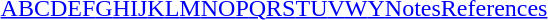<table id="toc" class="toc" summary="Class" align="center" style="text-align:center;">
<tr>
<th></th>
</tr>
<tr>
<td><a href='#'>A</a><a href='#'>B</a><a href='#'>C</a><a href='#'>D</a><a href='#'>E</a><a href='#'>F</a><a href='#'>G</a><a href='#'>H</a><a href='#'>I</a><a href='#'>J</a><a href='#'>K</a><a href='#'>L</a><a href='#'>M</a><a href='#'>N</a><a href='#'>O</a><a href='#'>P</a><a href='#'>Q</a><a href='#'>R</a><a href='#'>S</a><a href='#'>T</a><a href='#'>U</a><a href='#'>V</a><a href='#'>W</a><a href='#'>Y</a><a href='#'>Notes</a><a href='#'>References</a></td>
</tr>
</table>
